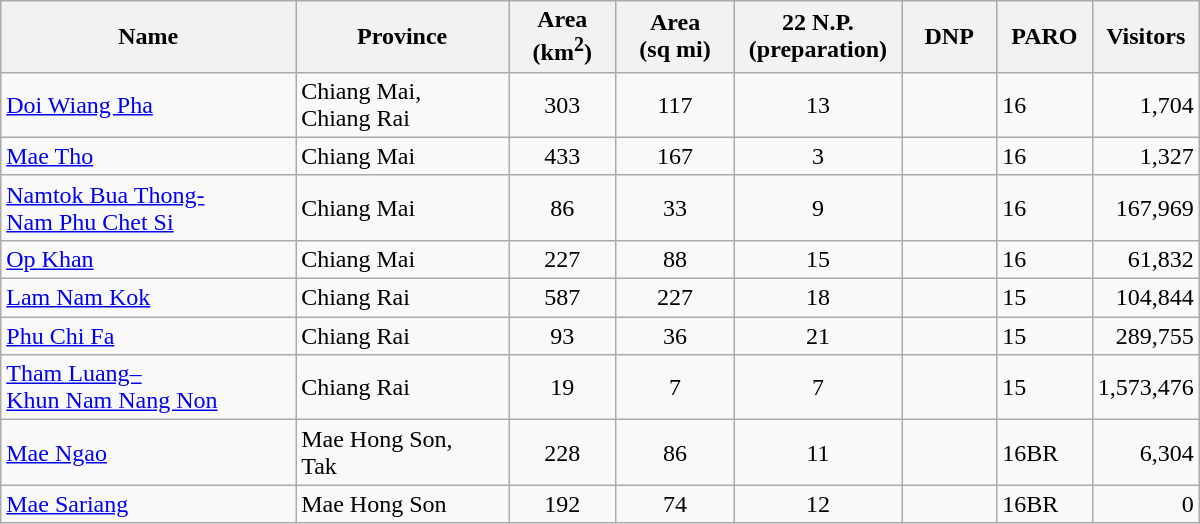<table class="wikitable sortable" style="max-width:600pt;">
<tr>
<th style="width:25%;">Name</th>
<th style="width:18%;">Province</th>
<th style="width:9%;">Area<br>(km<sup>2</sup>)</th>
<th style="width:10%;">Area<br>(sq mi)</th>
<th style="width:14%;">22 N.P.<br>(preparation)</th>
<th style="width:8%;">DNP</th>
<th style="width:8%;">PARO</th>
<th style="width:8%;">Visitors</th>
</tr>
<tr>
<td><a href='#'>Doi Wiang Pha</a></td>
<td>Chiang Mai,<br>Chiang Rai</td>
<td style="text-align:center;">303</td>
<td style="text-align:center;">117</td>
<td style="text-align:center;">13</td>
<td></td>
<td>16</td>
<td style="text-align:right;">1,704</td>
</tr>
<tr>
<td><a href='#'>Mae Tho</a></td>
<td>Chiang Mai</td>
<td style="text-align:center;">433</td>
<td style="text-align:center;">167</td>
<td style="text-align:center;">3</td>
<td></td>
<td>16</td>
<td style="text-align:right;">1,327</td>
</tr>
<tr>
<td><a href='#'>Namtok Bua Thong-<br>Nam Phu Chet Si</a></td>
<td>Chiang Mai</td>
<td style="text-align:center;">86</td>
<td style="text-align:center;">33</td>
<td style="text-align:center;">9</td>
<td></td>
<td>16</td>
<td style="text-align:right;">167,969</td>
</tr>
<tr>
<td><a href='#'>Op Khan</a></td>
<td>Chiang Mai</td>
<td style="text-align:center;">227</td>
<td style="text-align:center;">88</td>
<td style="text-align:center;">15</td>
<td></td>
<td>16</td>
<td style="text-align:right;">61,832</td>
</tr>
<tr>
<td><a href='#'>Lam Nam Kok</a></td>
<td>Chiang Rai</td>
<td style="text-align:center;">587</td>
<td style="text-align:center;">227</td>
<td style="text-align:center;">18</td>
<td></td>
<td>15</td>
<td style="text-align:right;">104,844</td>
</tr>
<tr>
<td><a href='#'>Phu Chi Fa</a></td>
<td>Chiang Rai</td>
<td style="text-align:center;">93</td>
<td style="text-align:center;">36</td>
<td style="text-align:center;">21</td>
<td></td>
<td>15</td>
<td style="text-align:right;">289,755</td>
</tr>
<tr>
<td><a href='#'>Tham Luang–<br>Khun Nam Nang Non</a></td>
<td>Chiang Rai</td>
<td style="text-align:center;">19</td>
<td style="text-align:center;">7</td>
<td style="text-align:center;">7</td>
<td></td>
<td>15</td>
<td style="text-align:right;">1,573,476</td>
</tr>
<tr>
<td><a href='#'>Mae Ngao</a></td>
<td>Mae Hong Son,<br>Tak</td>
<td style="text-align:center;">228</td>
<td style="text-align:center;">86</td>
<td style="text-align:center;">11</td>
<td></td>
<td>16BR</td>
<td style="text-align:right;">6,304</td>
</tr>
<tr>
<td><a href='#'>Mae Sariang</a></td>
<td>Mae Hong Son</td>
<td style="text-align:center;">192</td>
<td style="text-align:center;">74</td>
<td style="text-align:center;">12</td>
<td></td>
<td>16BR</td>
<td style="text-align:right;">0</td>
</tr>
</table>
